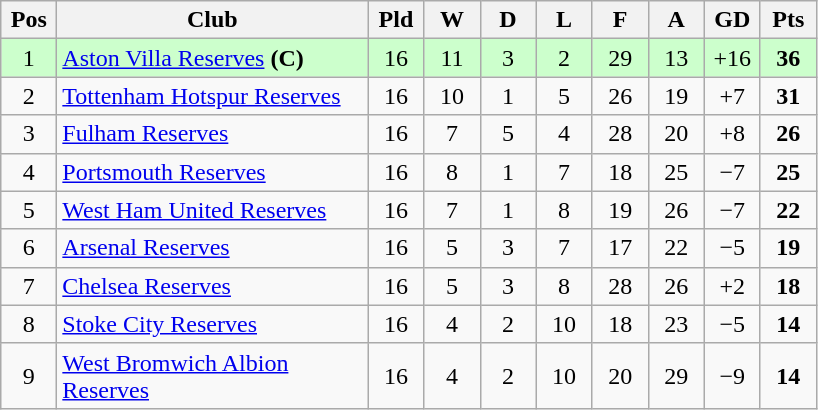<table class="wikitable" style="text-align:center">
<tr>
<th width=30>Pos</th>
<th width=200>Club</th>
<th width=30>Pld</th>
<th width=30>W</th>
<th width=30>D</th>
<th width=30>L</th>
<th width=30>F</th>
<th width=30>A</th>
<th width=30>GD</th>
<th width=30>Pts</th>
</tr>
<tr bgcolor=#ccffcc>
<td>1</td>
<td align="left"><a href='#'>Aston Villa Reserves</a>  <strong>(C)</strong></td>
<td>16</td>
<td>11</td>
<td>3</td>
<td>2</td>
<td>29</td>
<td>13</td>
<td>+16</td>
<td><strong>36</strong></td>
</tr>
<tr>
<td>2</td>
<td align="left"><a href='#'>Tottenham Hotspur Reserves</a></td>
<td>16</td>
<td>10</td>
<td>1</td>
<td>5</td>
<td>26</td>
<td>19</td>
<td>+7</td>
<td><strong>31</strong></td>
</tr>
<tr>
<td>3</td>
<td align="left"><a href='#'>Fulham Reserves</a></td>
<td>16</td>
<td>7</td>
<td>5</td>
<td>4</td>
<td>28</td>
<td>20</td>
<td>+8</td>
<td><strong>26</strong></td>
</tr>
<tr>
<td>4</td>
<td align="left"><a href='#'>Portsmouth Reserves</a></td>
<td>16</td>
<td>8</td>
<td>1</td>
<td>7</td>
<td>18</td>
<td>25</td>
<td>−7</td>
<td><strong>25</strong></td>
</tr>
<tr>
<td>5</td>
<td align="left"><a href='#'>West Ham United Reserves</a></td>
<td>16</td>
<td>7</td>
<td>1</td>
<td>8</td>
<td>19</td>
<td>26</td>
<td>−7</td>
<td><strong>22</strong></td>
</tr>
<tr>
<td>6</td>
<td align="left"><a href='#'>Arsenal Reserves</a></td>
<td>16</td>
<td>5</td>
<td>3</td>
<td>7</td>
<td>17</td>
<td>22</td>
<td>−5</td>
<td><strong>19</strong></td>
</tr>
<tr>
<td>7</td>
<td align="left"><a href='#'>Chelsea Reserves</a></td>
<td>16</td>
<td>5</td>
<td>3</td>
<td>8</td>
<td>28</td>
<td>26</td>
<td>+2</td>
<td><strong>18</strong></td>
</tr>
<tr>
<td>8</td>
<td align="left"><a href='#'>Stoke City Reserves</a></td>
<td>16</td>
<td>4</td>
<td>2</td>
<td>10</td>
<td>18</td>
<td>23</td>
<td>−5</td>
<td><strong>14</strong></td>
</tr>
<tr>
<td>9</td>
<td align="left"><a href='#'>West Bromwich Albion Reserves</a></td>
<td>16</td>
<td>4</td>
<td>2</td>
<td>10</td>
<td>20</td>
<td>29</td>
<td>−9</td>
<td><strong>14</strong></td>
</tr>
</table>
